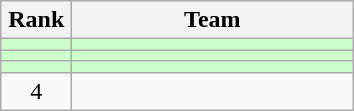<table class="wikitable" style="text-align: center;">
<tr>
<th width=40>Rank</th>
<th width=180>Team</th>
</tr>
<tr bgcolor=#CCFFCC>
<td></td>
<td style="text-align:left;"></td>
</tr>
<tr bgcolor=#CCFFCC>
<td></td>
<td style="text-align:left;"></td>
</tr>
<tr bgcolor=#CCFFCC>
<td></td>
<td style="text-align:left;"></td>
</tr>
<tr>
<td>4</td>
<td style="text-align:left;"></td>
</tr>
</table>
